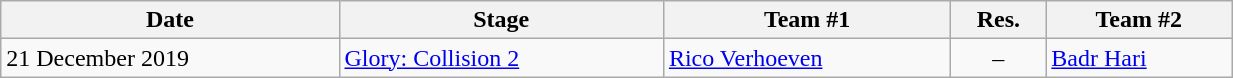<table class="wikitable" style="text-align: left;" width="65%">
<tr>
<th>Date</th>
<th>Stage</th>
<th>Team #1</th>
<th>Res.</th>
<th>Team #2</th>
</tr>
<tr>
<td>21 December 2019</td>
<td><a href='#'>Glory: Collision 2</a></td>
<td> <a href='#'>Rico Verhoeven</a></td>
<td style="text-align:center;">–</td>
<td> <a href='#'>Badr Hari</a></td>
</tr>
</table>
